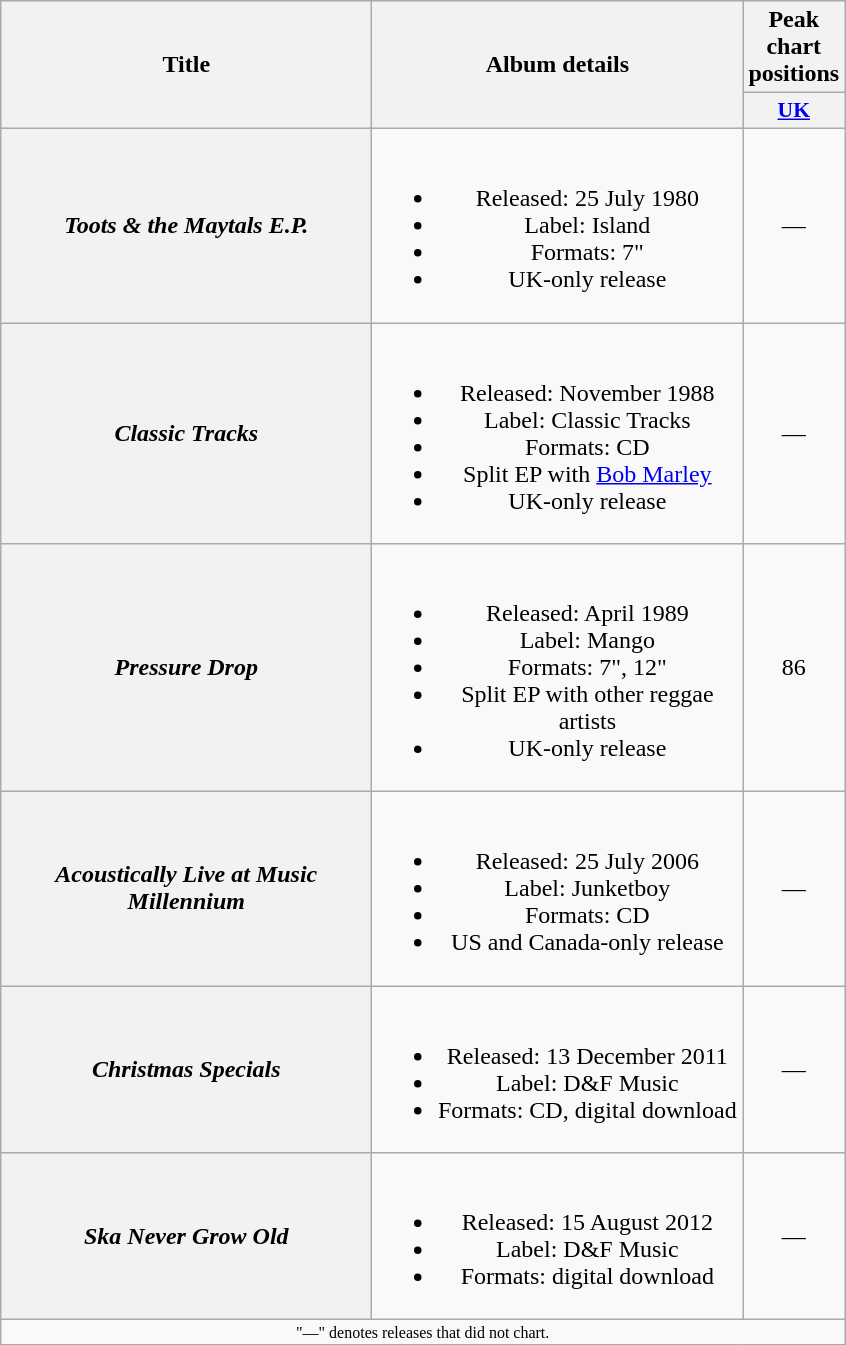<table class="wikitable plainrowheaders" style="text-align:center;">
<tr>
<th rowspan="2" scope="col" style="width:15em;">Title</th>
<th rowspan="2" scope="col" style="width:15em;">Album details</th>
<th>Peak chart positions</th>
</tr>
<tr>
<th scope="col" style="width:3em;font-size:90%;"><a href='#'>UK</a><br></th>
</tr>
<tr>
<th scope="row"><em>Toots & the Maytals E.P.</em></th>
<td><br><ul><li>Released: 25 July 1980</li><li>Label: Island</li><li>Formats: 7"</li><li>UK-only release</li></ul></td>
<td>—</td>
</tr>
<tr>
<th scope="row"><em>Classic Tracks</em></th>
<td><br><ul><li>Released: November 1988</li><li>Label: Classic Tracks</li><li>Formats: CD</li><li>Split EP with <a href='#'>Bob Marley</a></li><li>UK-only release</li></ul></td>
<td>—</td>
</tr>
<tr>
<th scope="row"><em>Pressure Drop</em></th>
<td><br><ul><li>Released: April 1989</li><li>Label: Mango</li><li>Formats: 7", 12"</li><li>Split EP with other reggae artists</li><li>UK-only release</li></ul></td>
<td>86</td>
</tr>
<tr>
<th scope="row"><em>Acoustically Live at Music Millennium</em></th>
<td><br><ul><li>Released: 25 July 2006</li><li>Label: Junketboy</li><li>Formats: CD</li><li>US and Canada-only release</li></ul></td>
<td>—</td>
</tr>
<tr>
<th scope="row"><em>Christmas Specials</em></th>
<td><br><ul><li>Released: 13 December 2011</li><li>Label: D&F Music</li><li>Formats: CD, digital download</li></ul></td>
<td>—</td>
</tr>
<tr>
<th scope="row"><em>Ska Never Grow Old</em></th>
<td><br><ul><li>Released: 15 August 2012</li><li>Label: D&F Music</li><li>Formats: digital download</li></ul></td>
<td>—</td>
</tr>
<tr>
<td colspan="3" style="font-size:8pt">"—" denotes releases that did not chart.</td>
</tr>
</table>
